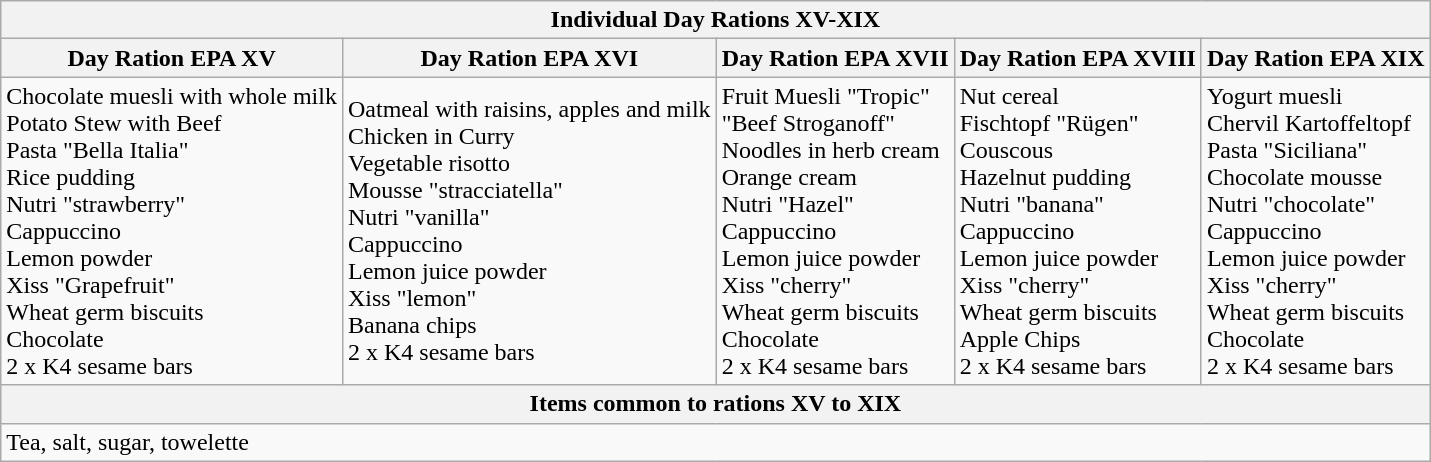<table class="wikitable collapsible collapsed" style="min-width:400px">
<tr>
<th colspan="5">Individual Day Rations XV-XIX</th>
</tr>
<tr>
<th>Day Ration EPA XV</th>
<th>Day Ration EPA XVI</th>
<th>Day Ration EPA XVII</th>
<th>Day Ration EPA XVIII</th>
<th>Day Ration EPA XIX</th>
</tr>
<tr>
<td>Chocolate muesli with whole milk<br>Potato Stew with Beef<br>Pasta "Bella Italia"<br>Rice pudding<br>Nutri "strawberry"<br>Cappuccino<br>Lemon powder<br>Xiss "Grapefruit"<br>Wheat germ biscuits<br>Chocolate<br>2 x K4 sesame bars</td>
<td>Oatmeal with raisins, apples and milk<br>Chicken in Curry<br>Vegetable risotto<br>Mousse "stracciatella"<br>Nutri "vanilla"<br>Cappuccino<br>Lemon juice powder<br>Xiss "lemon"<br>Banana chips<br>2 x K4 sesame bars</td>
<td>Fruit Muesli "Tropic"<br>"Beef Stroganoff"<br>Noodles in herb cream<br>Orange cream<br>Nutri "Hazel"<br>Cappuccino<br>Lemon juice powder<br>Xiss "cherry"<br>Wheat germ biscuits<br>Chocolate<br>2 x K4 sesame bars</td>
<td>Nut cereal<br>Fischtopf "Rügen"<br>Couscous<br>Hazelnut pudding<br>Nutri "banana"<br>Cappuccino<br>Lemon juice powder<br>Xiss "cherry"<br>Wheat germ biscuits<br>Apple Chips<br>2 x K4 sesame bars</td>
<td>Yogurt muesli<br>Chervil Kartoffeltopf<br>Pasta "Siciliana"<br>Chocolate mousse<br>Nutri "chocolate"<br>Cappuccino<br>Lemon juice powder<br>Xiss "cherry"<br>Wheat germ biscuits<br>Chocolate<br>2 x K4 sesame bars</td>
</tr>
<tr>
<th colspan="5">Items common to rations XV to XIX</th>
</tr>
<tr>
<td colspan="5">Tea, salt, sugar, towelette</td>
</tr>
</table>
